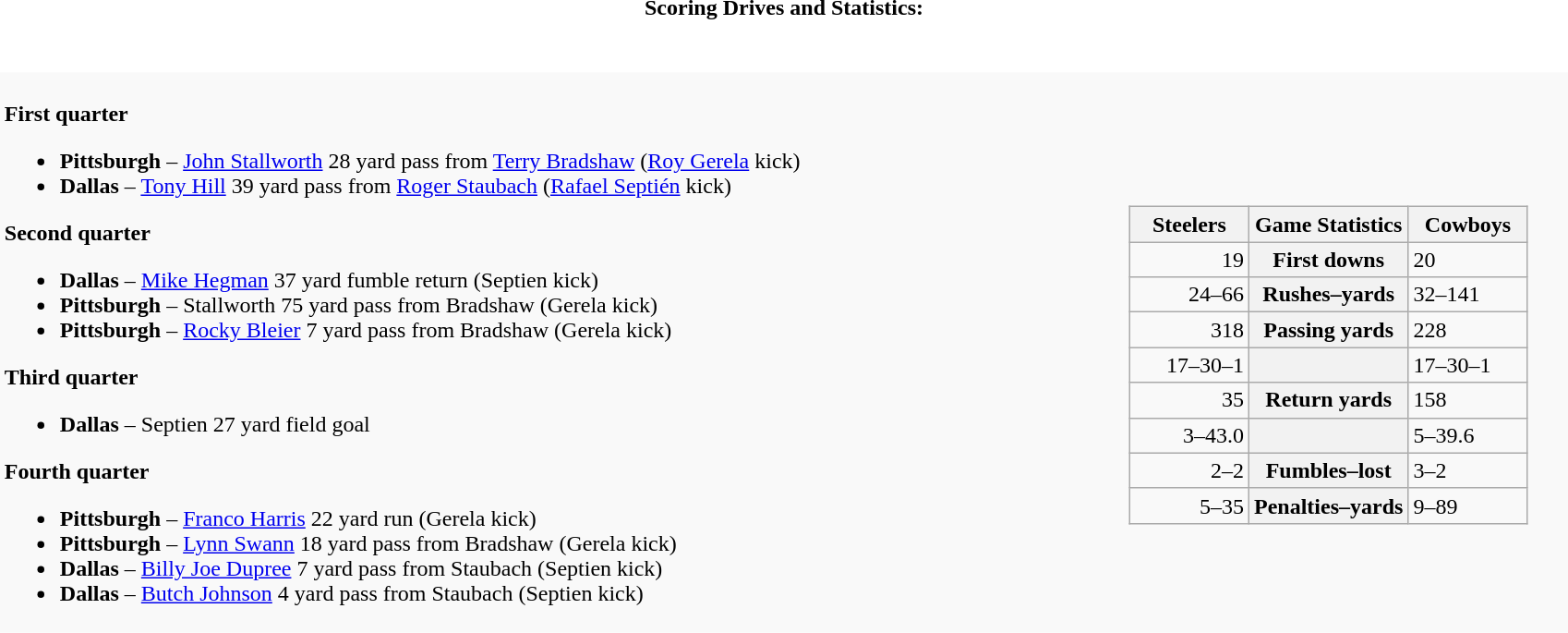<table class="toccolours collapsible collapsed"  style="width:90%; margin:auto;">
<tr>
<th>Scoring Drives and Statistics:</th>
</tr>
<tr>
<td><br><table border="0"  style="width:100%; background:#f9f9f9; margin:1em auto 1em auto;">
<tr>
<td><br><strong>First quarter</strong><ul><li><strong>Pittsburgh</strong> – <a href='#'>John Stallworth</a> 28 yard pass from <a href='#'>Terry Bradshaw</a> (<a href='#'>Roy Gerela</a> kick)</li><li><strong>Dallas</strong> – <a href='#'>Tony Hill</a> 39 yard pass from <a href='#'>Roger Staubach</a> (<a href='#'>Rafael Septién</a> kick)</li></ul><strong>Second quarter</strong><ul><li><strong>Dallas</strong> – <a href='#'>Mike Hegman</a> 37 yard fumble return  (Septien kick)</li><li><strong>Pittsburgh</strong> – Stallworth 75 yard pass from Bradshaw (Gerela kick)</li><li><strong>Pittsburgh</strong> – <a href='#'>Rocky Bleier</a> 7 yard pass from Bradshaw (Gerela kick)</li></ul><strong>Third quarter</strong><ul><li><strong>Dallas</strong> – Septien 27 yard field goal</li></ul><strong>Fourth quarter</strong><ul><li><strong>Pittsburgh</strong> – <a href='#'>Franco Harris</a> 22 yard run  (Gerela kick)</li><li><strong>Pittsburgh</strong> – <a href='#'>Lynn Swann</a> 18 yard pass from Bradshaw (Gerela kick)</li><li><strong>Dallas</strong> – <a href='#'>Billy Joe Dupree</a> 7 yard pass from Staubach (Septien kick)</li><li><strong>Dallas</strong> – <a href='#'>Butch Johnson</a> 4 yard pass from Staubach (Septien kick)</li></ul></td>
<td><br><table class="wikitable" style="margin: 1em auto 1em auto">
<tr>
<th style="width:30%;">Steelers</th>
<th style="width:40%;">Game Statistics</th>
<th style="width:30%;">Cowboys</th>
</tr>
<tr>
<td style="text-align:right;">19</td>
<th>First downs</th>
<td>20</td>
</tr>
<tr>
<td style="text-align:right;">24–66</td>
<th>Rushes–yards</th>
<td>32–141</td>
</tr>
<tr>
<td style="text-align:right;">318</td>
<th>Passing yards</th>
<td>228</td>
</tr>
<tr>
<td style="text-align:right;">17–30–1</td>
<th></th>
<td>17–30–1</td>
</tr>
<tr>
<td style="text-align:right;">35</td>
<th>Return yards</th>
<td>158</td>
</tr>
<tr>
<td style="text-align:right;">3–43.0</td>
<th></th>
<td>5–39.6</td>
</tr>
<tr>
<td style="text-align:right;">2–2</td>
<th>Fumbles–lost</th>
<td>3–2</td>
</tr>
<tr>
<td style="text-align:right;">5–35</td>
<th>Penalties–yards</th>
<td>9–89</td>
</tr>
</table>
</td>
</tr>
</table>
</td>
</tr>
</table>
